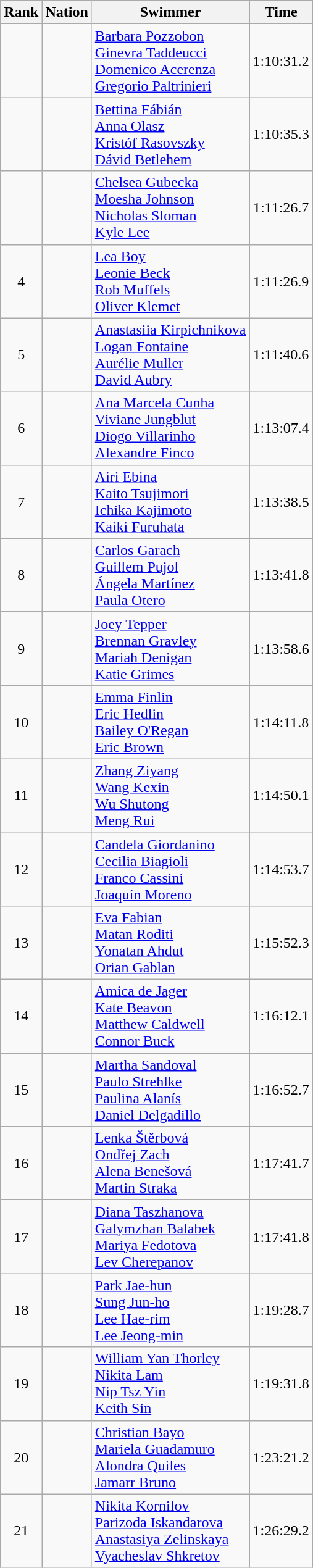<table class="wikitable sortable" border="1" style="text-align:center">
<tr>
<th>Rank</th>
<th>Nation</th>
<th>Swimmer</th>
<th>Time</th>
</tr>
<tr>
<td></td>
<td align=left></td>
<td align=left><a href='#'>Barbara Pozzobon</a><br><a href='#'>Ginevra Taddeucci</a><br><a href='#'>Domenico Acerenza</a><br><a href='#'>Gregorio Paltrinieri</a></td>
<td>1:10:31.2</td>
</tr>
<tr>
<td></td>
<td align=left></td>
<td align=left><a href='#'>Bettina Fábián</a><br><a href='#'>Anna Olasz</a><br><a href='#'>Kristóf Rasovszky</a><br><a href='#'>Dávid Betlehem</a></td>
<td>1:10:35.3</td>
</tr>
<tr>
<td></td>
<td align=left></td>
<td align=left><a href='#'>Chelsea Gubecka</a><br><a href='#'>Moesha Johnson</a><br><a href='#'>Nicholas Sloman</a><br><a href='#'>Kyle Lee</a></td>
<td>1:11:26.7</td>
</tr>
<tr>
<td>4</td>
<td align=left></td>
<td align=left><a href='#'>Lea Boy</a><br><a href='#'>Leonie Beck</a><br><a href='#'>Rob Muffels</a><br><a href='#'>Oliver Klemet</a></td>
<td>1:11:26.9</td>
</tr>
<tr>
<td>5</td>
<td align=left></td>
<td align=left><a href='#'>Anastasiia Kirpichnikova</a><br><a href='#'>Logan Fontaine</a><br><a href='#'>Aurélie Muller</a><br><a href='#'>David Aubry</a></td>
<td>1:11:40.6</td>
</tr>
<tr>
<td>6</td>
<td align=left></td>
<td align=left><a href='#'>Ana Marcela Cunha</a><br><a href='#'>Viviane Jungblut</a><br><a href='#'>Diogo Villarinho</a><br><a href='#'>Alexandre Finco</a></td>
<td>1:13:07.4</td>
</tr>
<tr>
<td>7</td>
<td align=left></td>
<td align=left><a href='#'>Airi Ebina</a><br><a href='#'>Kaito Tsujimori</a><br><a href='#'>Ichika Kajimoto</a> <br><a href='#'>Kaiki Furuhata</a></td>
<td>1:13:38.5</td>
</tr>
<tr>
<td>8</td>
<td align=left></td>
<td align=left><a href='#'>Carlos Garach</a><br><a href='#'>Guillem Pujol</a><br><a href='#'>Ángela Martínez</a><br><a href='#'>Paula Otero</a></td>
<td>1:13:41.8</td>
</tr>
<tr>
<td>9</td>
<td align=left></td>
<td align=left><a href='#'>Joey Tepper</a><br><a href='#'>Brennan Gravley</a><br><a href='#'>Mariah Denigan</a><br><a href='#'>Katie Grimes</a></td>
<td>1:13:58.6</td>
</tr>
<tr>
<td>10</td>
<td align=left></td>
<td align=left><a href='#'>Emma Finlin</a><br><a href='#'>Eric Hedlin</a><br><a href='#'>Bailey O'Regan</a><br><a href='#'>Eric Brown</a></td>
<td>1:14:11.8</td>
</tr>
<tr>
<td>11</td>
<td align=left></td>
<td align=left><a href='#'>Zhang Ziyang</a><br><a href='#'>Wang Kexin</a><br><a href='#'>Wu Shutong</a><br><a href='#'>Meng Rui</a></td>
<td>1:14:50.1</td>
</tr>
<tr>
<td>12</td>
<td align=left></td>
<td align=left><a href='#'>Candela Giordanino</a><br><a href='#'>Cecilia Biagioli</a><br><a href='#'>Franco Cassini</a><br><a href='#'>Joaquín Moreno</a></td>
<td>1:14:53.7</td>
</tr>
<tr>
<td>13</td>
<td align=left></td>
<td align=left><a href='#'>Eva Fabian</a><br><a href='#'>Matan Roditi</a><br><a href='#'>Yonatan Ahdut</a><br><a href='#'>Orian Gablan</a></td>
<td>1:15:52.3</td>
</tr>
<tr>
<td>14</td>
<td align=left></td>
<td align=left><a href='#'>Amica de Jager</a><br><a href='#'>Kate Beavon</a><br><a href='#'>Matthew Caldwell</a><br><a href='#'>Connor Buck</a></td>
<td>1:16:12.1</td>
</tr>
<tr>
<td>15</td>
<td align=left></td>
<td align=left><a href='#'>Martha Sandoval</a><br><a href='#'>Paulo Strehlke</a><br><a href='#'>Paulina Alanís</a><br><a href='#'>Daniel Delgadillo</a></td>
<td>1:16:52.7</td>
</tr>
<tr>
<td>16</td>
<td align=left></td>
<td align=left><a href='#'>Lenka Štěrbová</a><br><a href='#'>Ondřej Zach</a><br><a href='#'>Alena Benešová</a><br><a href='#'>Martin Straka</a></td>
<td>1:17:41.7</td>
</tr>
<tr>
<td>17</td>
<td align=left></td>
<td align=left><a href='#'>Diana Taszhanova</a><br><a href='#'>Galymzhan Balabek</a><br><a href='#'>Mariya Fedotova</a><br><a href='#'>Lev Cherepanov</a></td>
<td>1:17:41.8</td>
</tr>
<tr>
<td>18</td>
<td align=left></td>
<td align=left><a href='#'>Park Jae-hun</a><br><a href='#'>Sung Jun-ho</a> <br><a href='#'>Lee Hae-rim</a><br><a href='#'>Lee Jeong-min</a></td>
<td>1:19:28.7</td>
</tr>
<tr>
<td>19</td>
<td align=left></td>
<td align=left><a href='#'>William Yan Thorley</a><br><a href='#'>Nikita Lam</a><br><a href='#'>Nip Tsz Yin</a><br><a href='#'>Keith Sin</a></td>
<td>1:19:31.8</td>
</tr>
<tr>
<td>20</td>
<td align=left></td>
<td align=left><a href='#'>Christian Bayo</a><br><a href='#'>Mariela Guadamuro</a><br><a href='#'>Alondra Quiles</a><br><a href='#'>Jamarr Bruno</a></td>
<td>1:23:21.2</td>
</tr>
<tr>
<td>21</td>
<td align=left></td>
<td align=left><a href='#'>Nikita Kornilov</a><br><a href='#'>Parizoda Iskandarova</a><br><a href='#'>Anastasiya Zelinskaya</a><br><a href='#'>Vyacheslav Shkretov</a></td>
<td>1:26:29.2</td>
</tr>
</table>
